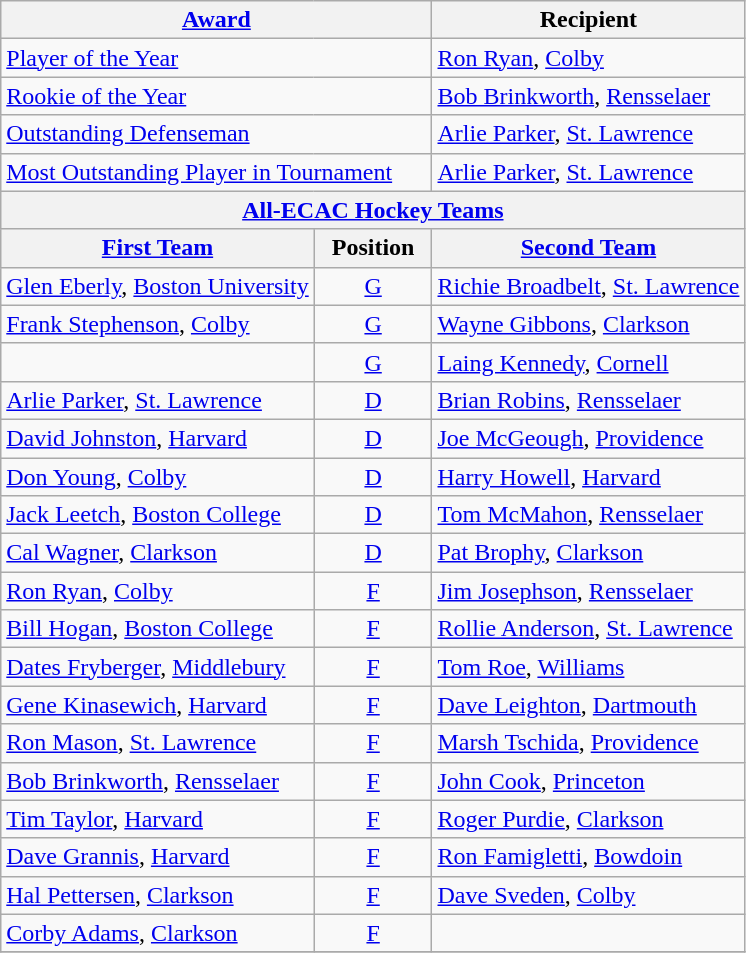<table class="wikitable">
<tr>
<th colspan=2><a href='#'>Award</a></th>
<th>Recipient</th>
</tr>
<tr>
<td colspan=2><a href='#'>Player of the Year</a></td>
<td><a href='#'>Ron Ryan</a>, <a href='#'>Colby</a></td>
</tr>
<tr>
<td colspan=2><a href='#'>Rookie of the Year</a></td>
<td><a href='#'>Bob Brinkworth</a>, <a href='#'>Rensselaer</a></td>
</tr>
<tr>
<td colspan=2><a href='#'>Outstanding Defenseman</a></td>
<td><a href='#'>Arlie Parker</a>, <a href='#'>St. Lawrence</a></td>
</tr>
<tr>
<td colspan=2><a href='#'>Most Outstanding Player in Tournament</a></td>
<td><a href='#'>Arlie Parker</a>, <a href='#'>St. Lawrence</a></td>
</tr>
<tr>
<th colspan=3><a href='#'>All-ECAC Hockey Teams</a></th>
</tr>
<tr>
<th><a href='#'>First Team</a></th>
<th>  Position  </th>
<th><a href='#'>Second Team</a></th>
</tr>
<tr>
<td><a href='#'>Glen Eberly</a>, <a href='#'>Boston University</a></td>
<td align=center><a href='#'>G</a></td>
<td><a href='#'>Richie Broadbelt</a>, <a href='#'>St. Lawrence</a></td>
</tr>
<tr>
<td><a href='#'>Frank Stephenson</a>, <a href='#'>Colby</a></td>
<td align=center><a href='#'>G</a></td>
<td><a href='#'>Wayne Gibbons</a>, <a href='#'>Clarkson</a></td>
</tr>
<tr>
<td></td>
<td align=center><a href='#'>G</a></td>
<td><a href='#'>Laing Kennedy</a>, <a href='#'>Cornell</a></td>
</tr>
<tr>
<td><a href='#'>Arlie Parker</a>, <a href='#'>St. Lawrence</a></td>
<td align=center><a href='#'>D</a></td>
<td><a href='#'>Brian Robins</a>, <a href='#'>Rensselaer</a></td>
</tr>
<tr>
<td><a href='#'>David Johnston</a>, <a href='#'>Harvard</a></td>
<td align=center><a href='#'>D</a></td>
<td><a href='#'>Joe McGeough</a>, <a href='#'>Providence</a></td>
</tr>
<tr>
<td><a href='#'>Don Young</a>, <a href='#'>Colby</a></td>
<td align=center><a href='#'>D</a></td>
<td><a href='#'>Harry Howell</a>, <a href='#'>Harvard</a></td>
</tr>
<tr>
<td><a href='#'>Jack Leetch</a>, <a href='#'>Boston College</a></td>
<td align=center><a href='#'>D</a></td>
<td><a href='#'>Tom McMahon</a>, <a href='#'>Rensselaer</a></td>
</tr>
<tr>
<td><a href='#'>Cal Wagner</a>, <a href='#'>Clarkson</a></td>
<td align=center><a href='#'>D</a></td>
<td><a href='#'>Pat Brophy</a>, <a href='#'>Clarkson</a></td>
</tr>
<tr>
<td><a href='#'>Ron Ryan</a>, <a href='#'>Colby</a></td>
<td align=center><a href='#'>F</a></td>
<td><a href='#'>Jim Josephson</a>, <a href='#'>Rensselaer</a></td>
</tr>
<tr>
<td><a href='#'>Bill Hogan</a>, <a href='#'>Boston College</a></td>
<td align=center><a href='#'>F</a></td>
<td><a href='#'>Rollie Anderson</a>, <a href='#'>St. Lawrence</a></td>
</tr>
<tr>
<td><a href='#'>Dates Fryberger</a>, <a href='#'>Middlebury</a></td>
<td align=center><a href='#'>F</a></td>
<td><a href='#'>Tom Roe</a>, <a href='#'>Williams</a></td>
</tr>
<tr>
<td><a href='#'>Gene Kinasewich</a>, <a href='#'>Harvard</a></td>
<td align=center><a href='#'>F</a></td>
<td><a href='#'>Dave Leighton</a>, <a href='#'>Dartmouth</a></td>
</tr>
<tr>
<td><a href='#'>Ron Mason</a>, <a href='#'>St. Lawrence</a></td>
<td align=center><a href='#'>F</a></td>
<td><a href='#'>Marsh Tschida</a>, <a href='#'>Providence</a></td>
</tr>
<tr>
<td><a href='#'>Bob Brinkworth</a>, <a href='#'>Rensselaer</a></td>
<td align=center><a href='#'>F</a></td>
<td><a href='#'>John Cook</a>, <a href='#'>Princeton</a></td>
</tr>
<tr>
<td><a href='#'>Tim Taylor</a>, <a href='#'>Harvard</a></td>
<td align=center><a href='#'>F</a></td>
<td><a href='#'>Roger Purdie</a>, <a href='#'>Clarkson</a></td>
</tr>
<tr>
<td><a href='#'>Dave Grannis</a>, <a href='#'>Harvard</a></td>
<td align=center><a href='#'>F</a></td>
<td><a href='#'>Ron Famigletti</a>, <a href='#'>Bowdoin</a></td>
</tr>
<tr>
<td><a href='#'>Hal Pettersen</a>, <a href='#'>Clarkson</a></td>
<td align=center><a href='#'>F</a></td>
<td><a href='#'>Dave Sveden</a>, <a href='#'>Colby</a></td>
</tr>
<tr>
<td><a href='#'>Corby Adams</a>, <a href='#'>Clarkson</a></td>
<td align=center><a href='#'>F</a></td>
<td></td>
</tr>
<tr>
</tr>
</table>
